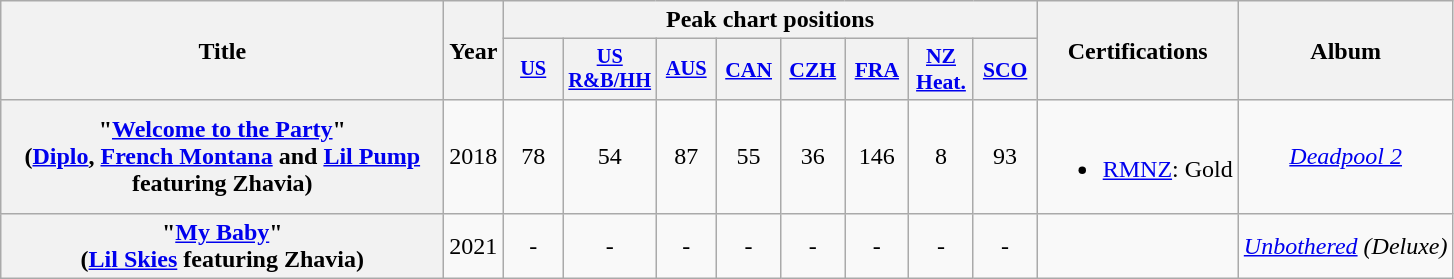<table class="wikitable plainrowheaders" style="text-align:center;">
<tr>
<th scope="col" rowspan="2" style="width:18em;">Title</th>
<th scope="col" rowspan="2" style="width:1em;">Year</th>
<th scope="col" colspan="8">Peak chart positions</th>
<th scope="col" rowspan="2">Certifications</th>
<th scope="col" rowspan="2">Album</th>
</tr>
<tr>
<th scope="col" style="width:2.5em;font-size:85%;"><a href='#'>US</a><br></th>
<th scope="col" style="width:2.5em;font-size:85%;"><a href='#'>US<br>R&B/HH</a><br></th>
<th scope="col" style="width:2.5em;font-size:85%;"><a href='#'>AUS</a><br></th>
<th scope="col" style="width:2.5em;font-size:90%;"><a href='#'>CAN</a><br></th>
<th scope="col" style="width:2.5em;font-size:90%;"><a href='#'>CZH</a><br></th>
<th scope="col" style="width:2.5em;font-size:90%;"><a href='#'>FRA</a><br></th>
<th scope="col" style="width:2.5em;font-size:90%;"><a href='#'>NZ<br>Heat.</a><br></th>
<th scope="col" style="width:2.5em;font-size:90%;"><a href='#'>SCO</a><br></th>
</tr>
<tr>
<th scope="row">"<a href='#'>Welcome to the Party</a>"<br><span>(<a href='#'>Diplo</a>, <a href='#'>French Montana</a> and <a href='#'>Lil Pump</a> featuring Zhavia)</span></th>
<td>2018</td>
<td>78</td>
<td>54</td>
<td>87</td>
<td>55</td>
<td>36</td>
<td>146</td>
<td>8</td>
<td>93</td>
<td><br><ul><li><a href='#'>RMNZ</a>: Gold</li></ul></td>
<td><em><a href='#'>Deadpool 2</a></em></td>
</tr>
<tr>
<th scope="row">"<a href='#'>My Baby</a>"<br><span>(<a href='#'>Lil Skies</a> featuring Zhavia)</span></th>
<td>2021</td>
<td>-</td>
<td>-</td>
<td>-</td>
<td>-</td>
<td>-</td>
<td>-</td>
<td>-</td>
<td>-</td>
<td></td>
<td><em><a href='#'>Unbothered</a> (Deluxe)</em></td>
</tr>
</table>
